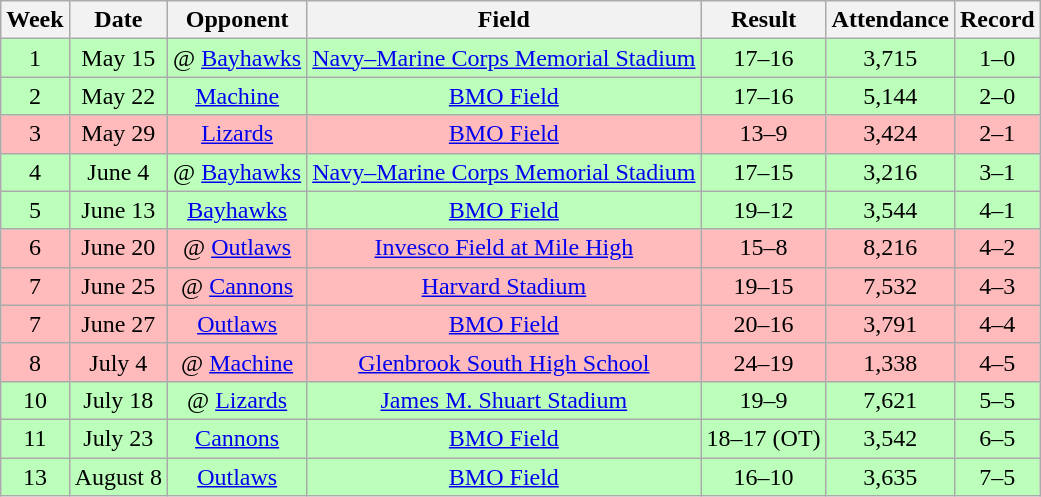<table class="wikitable">
<tr>
<th>Week</th>
<th>Date</th>
<th>Opponent</th>
<th>Field</th>
<th>Result</th>
<th>Attendance</th>
<th>Record</th>
</tr>
<tr align="center" bgcolor="bbffbb">
<td>1</td>
<td>May 15</td>
<td>@ <a href='#'>Bayhawks</a></td>
<td><a href='#'>Navy–Marine Corps Memorial Stadium</a></td>
<td>17–16</td>
<td>3,715</td>
<td>1–0</td>
</tr>
<tr align="center" bgcolor="bbffbb">
<td>2</td>
<td>May 22</td>
<td><a href='#'>Machine</a></td>
<td><a href='#'>BMO Field</a></td>
<td>17–16</td>
<td>5,144</td>
<td>2–0</td>
</tr>
<tr align="center" bgcolor="ffbbbb">
<td>3</td>
<td>May 29</td>
<td><a href='#'>Lizards</a></td>
<td><a href='#'>BMO Field</a></td>
<td>13–9</td>
<td>3,424</td>
<td>2–1</td>
</tr>
<tr align="center" bgcolor="bbffbb">
<td>4</td>
<td>June 4</td>
<td>@ <a href='#'>Bayhawks</a></td>
<td><a href='#'>Navy–Marine Corps Memorial Stadium</a></td>
<td>17–15</td>
<td>3,216</td>
<td>3–1</td>
</tr>
<tr align="center" bgcolor="bbffbb">
<td>5</td>
<td>June 13</td>
<td><a href='#'>Bayhawks</a></td>
<td><a href='#'>BMO Field</a></td>
<td>19–12</td>
<td>3,544</td>
<td>4–1</td>
</tr>
<tr align="center" bgcolor="ffbbbb">
<td>6</td>
<td>June 20</td>
<td>@ <a href='#'>Outlaws</a></td>
<td><a href='#'>Invesco Field at Mile High</a></td>
<td>15–8</td>
<td>8,216</td>
<td>4–2</td>
</tr>
<tr align="center" bgcolor="ffbbbb">
<td>7</td>
<td>June 25</td>
<td>@ <a href='#'>Cannons</a></td>
<td><a href='#'>Harvard Stadium</a></td>
<td>19–15</td>
<td>7,532</td>
<td>4–3</td>
</tr>
<tr align="center" bgcolor="ffbbbb">
<td>7</td>
<td>June 27</td>
<td><a href='#'>Outlaws</a></td>
<td><a href='#'>BMO Field</a></td>
<td>20–16</td>
<td>3,791</td>
<td>4–4</td>
</tr>
<tr align="center" bgcolor="ffbbbb">
<td>8</td>
<td>July 4</td>
<td>@ <a href='#'>Machine</a></td>
<td><a href='#'>Glenbrook South High School</a></td>
<td>24–19</td>
<td>1,338</td>
<td>4–5</td>
</tr>
<tr align="center" bgcolor="bbffbb">
<td>10</td>
<td>July 18</td>
<td>@ <a href='#'>Lizards</a></td>
<td><a href='#'>James M. Shuart Stadium</a></td>
<td>19–9</td>
<td>7,621</td>
<td>5–5</td>
</tr>
<tr align="center" bgcolor="bbffbb">
<td>11</td>
<td>July 23</td>
<td><a href='#'>Cannons</a></td>
<td><a href='#'>BMO Field</a></td>
<td>18–17 (OT)</td>
<td>3,542</td>
<td>6–5</td>
</tr>
<tr align="center" bgcolor="bbffbb">
<td>13</td>
<td>August 8</td>
<td><a href='#'>Outlaws</a></td>
<td><a href='#'>BMO Field</a></td>
<td>16–10</td>
<td>3,635</td>
<td>7–5</td>
</tr>
</table>
